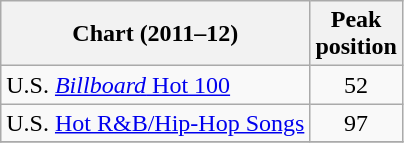<table class="wikitable plainrowheaders sortable">
<tr>
<th>Chart (2011–12)</th>
<th>Peak<br>position</th>
</tr>
<tr>
<td>U.S. <a href='#'><em>Billboard</em> Hot 100</a></td>
<td style="text-align:center;">52</td>
</tr>
<tr>
<td>U.S. <a href='#'>Hot R&B/Hip-Hop Songs</a></td>
<td style="text-align:center;">97</td>
</tr>
<tr>
</tr>
</table>
